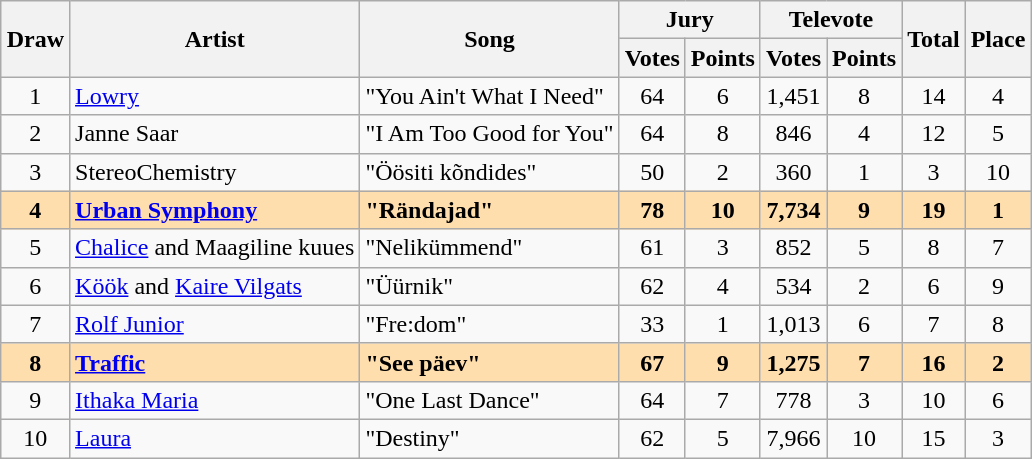<table class="sortable wikitable" style="margin: 1em auto 1em auto; text-align:center;">
<tr>
<th rowspan="2">Draw</th>
<th rowspan="2">Artist</th>
<th rowspan="2">Song</th>
<th colspan="2">Jury</th>
<th colspan="2">Televote</th>
<th rowspan="2">Total</th>
<th rowspan="2">Place</th>
</tr>
<tr>
<th>Votes</th>
<th>Points</th>
<th>Votes</th>
<th>Points</th>
</tr>
<tr>
<td>1</td>
<td align="left"><a href='#'>Lowry</a></td>
<td align="left">"You Ain't What I Need"</td>
<td>64</td>
<td>6</td>
<td>1,451</td>
<td>8</td>
<td>14</td>
<td>4</td>
</tr>
<tr>
<td>2</td>
<td align="left">Janne Saar</td>
<td align="left">"I Am Too Good for You"</td>
<td>64</td>
<td>8</td>
<td>846</td>
<td>4</td>
<td>12</td>
<td>5</td>
</tr>
<tr>
<td>3</td>
<td align="left">StereoChemistry</td>
<td align="left">"Öösiti kõndides"</td>
<td>50</td>
<td>2</td>
<td>360</td>
<td>1</td>
<td>3</td>
<td>10</td>
</tr>
<tr style="font-weight:bold; background:navajowhite;">
<td>4</td>
<td align="left"><a href='#'>Urban Symphony</a></td>
<td align="left">"Rändajad"</td>
<td>78</td>
<td>10</td>
<td>7,734</td>
<td>9</td>
<td>19</td>
<td>1</td>
</tr>
<tr>
<td>5</td>
<td align="left"><a href='#'>Chalice</a> and Maagiline kuues</td>
<td align="left">"Nelikümmend"</td>
<td>61</td>
<td>3</td>
<td>852</td>
<td>5</td>
<td>8</td>
<td>7</td>
</tr>
<tr>
<td>6</td>
<td align="left"><a href='#'>Köök</a> and <a href='#'>Kaire Vilgats</a></td>
<td align="left">"Üürnik"</td>
<td>62</td>
<td>4</td>
<td>534</td>
<td>2</td>
<td>6</td>
<td>9</td>
</tr>
<tr>
<td>7</td>
<td align="left"><a href='#'>Rolf Junior</a></td>
<td align="left">"Fre:dom"</td>
<td>33</td>
<td>1</td>
<td>1,013</td>
<td>6</td>
<td>7</td>
<td>8</td>
</tr>
<tr style="font-weight:bold; background:navajowhite;">
<td>8</td>
<td align="left"><a href='#'>Traffic</a></td>
<td align="left">"See päev"</td>
<td>67</td>
<td>9</td>
<td>1,275</td>
<td>7</td>
<td>16</td>
<td>2</td>
</tr>
<tr>
<td>9</td>
<td align="left"><a href='#'>Ithaka Maria</a></td>
<td align="left">"One Last Dance"</td>
<td>64</td>
<td>7</td>
<td>778</td>
<td>3</td>
<td>10</td>
<td>6</td>
</tr>
<tr>
<td>10</td>
<td align="left"><a href='#'>Laura</a></td>
<td align="left">"Destiny"</td>
<td>62</td>
<td>5</td>
<td>7,966</td>
<td>10</td>
<td>15</td>
<td>3</td>
</tr>
</table>
